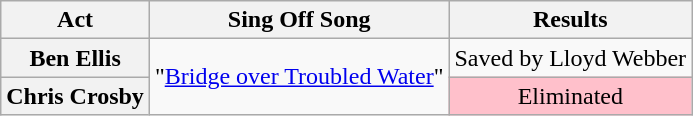<table class="wikitable plainrowheaders" style="text-align:center;">
<tr>
<th scope="col">Act</th>
<th scope="col">Sing Off Song</th>
<th scope="col">Results</th>
</tr>
<tr>
<th scope="row">Ben Ellis</th>
<td rowspan="2">"<a href='#'>Bridge over Troubled Water</a>"</td>
<td>Saved by Lloyd Webber</td>
</tr>
<tr>
<th scope="row">Chris Crosby</th>
<td style="background:pink;">Eliminated</td>
</tr>
</table>
